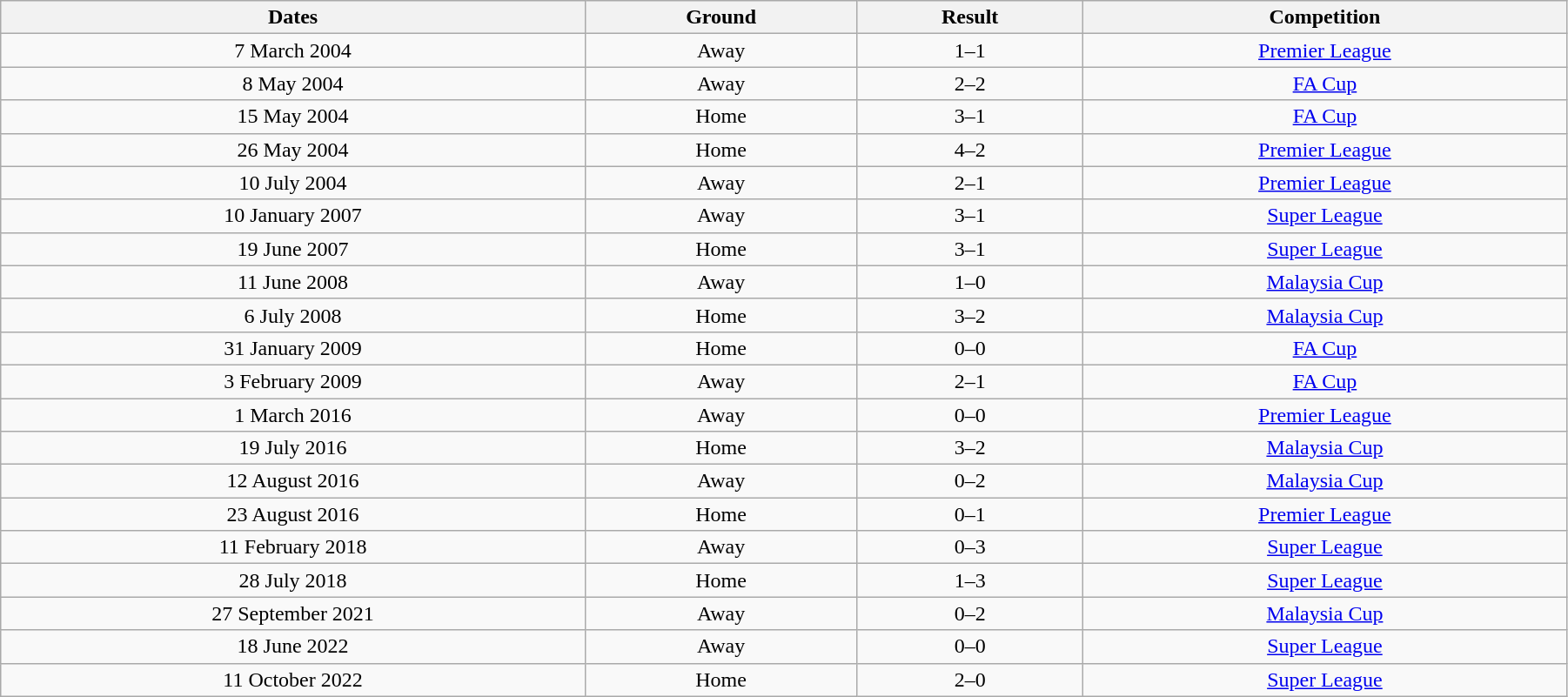<table class="wikitable" style="width:95%;text-align:center">
<tr>
<th>Dates</th>
<th>Ground</th>
<th>Result</th>
<th>Competition</th>
</tr>
<tr>
<td>7 March 2004</td>
<td>Away</td>
<td>1–1</td>
<td><a href='#'>Premier League</a></td>
</tr>
<tr>
<td>8 May 2004</td>
<td>Away</td>
<td>2–2</td>
<td><a href='#'>FA Cup</a></td>
</tr>
<tr>
<td>15 May 2004</td>
<td>Home</td>
<td>3–1</td>
<td><a href='#'>FA Cup</a></td>
</tr>
<tr>
<td>26 May 2004</td>
<td>Home</td>
<td>4–2</td>
<td><a href='#'>Premier League</a></td>
</tr>
<tr>
<td>10 July 2004</td>
<td>Away</td>
<td>2–1</td>
<td><a href='#'>Premier League</a></td>
</tr>
<tr>
<td>10 January 2007</td>
<td>Away</td>
<td>3–1</td>
<td><a href='#'>Super League</a></td>
</tr>
<tr>
<td>19 June 2007</td>
<td>Home</td>
<td>3–1</td>
<td><a href='#'>Super League</a></td>
</tr>
<tr>
<td>11 June 2008</td>
<td>Away</td>
<td>1–0</td>
<td><a href='#'>Malaysia Cup</a></td>
</tr>
<tr>
<td>6 July 2008</td>
<td>Home</td>
<td>3–2</td>
<td><a href='#'>Malaysia Cup</a></td>
</tr>
<tr>
<td>31 January 2009</td>
<td>Home</td>
<td>0–0</td>
<td><a href='#'>FA Cup</a></td>
</tr>
<tr>
<td>3 February 2009</td>
<td>Away</td>
<td>2–1</td>
<td><a href='#'>FA Cup</a></td>
</tr>
<tr>
<td>1 March 2016</td>
<td>Away</td>
<td>0–0</td>
<td><a href='#'>Premier League</a></td>
</tr>
<tr>
<td>19 July 2016</td>
<td>Home</td>
<td>3–2</td>
<td><a href='#'>Malaysia Cup</a></td>
</tr>
<tr>
<td>12 August 2016</td>
<td>Away</td>
<td>0–2</td>
<td><a href='#'>Malaysia Cup</a></td>
</tr>
<tr>
<td>23 August 2016</td>
<td>Home</td>
<td>0–1</td>
<td><a href='#'>Premier League</a></td>
</tr>
<tr>
<td>11 February 2018</td>
<td>Away</td>
<td>0–3</td>
<td><a href='#'>Super League</a></td>
</tr>
<tr>
<td>28 July 2018</td>
<td>Home</td>
<td>1–3</td>
<td><a href='#'>Super League</a></td>
</tr>
<tr>
<td>27 September 2021</td>
<td>Away</td>
<td>0–2</td>
<td><a href='#'>Malaysia Cup</a></td>
</tr>
<tr>
<td>18 June 2022</td>
<td>Away</td>
<td>0–0</td>
<td><a href='#'>Super League</a></td>
</tr>
<tr>
<td>11 October 2022</td>
<td>Home</td>
<td>2–0</td>
<td><a href='#'>Super League</a></td>
</tr>
</table>
